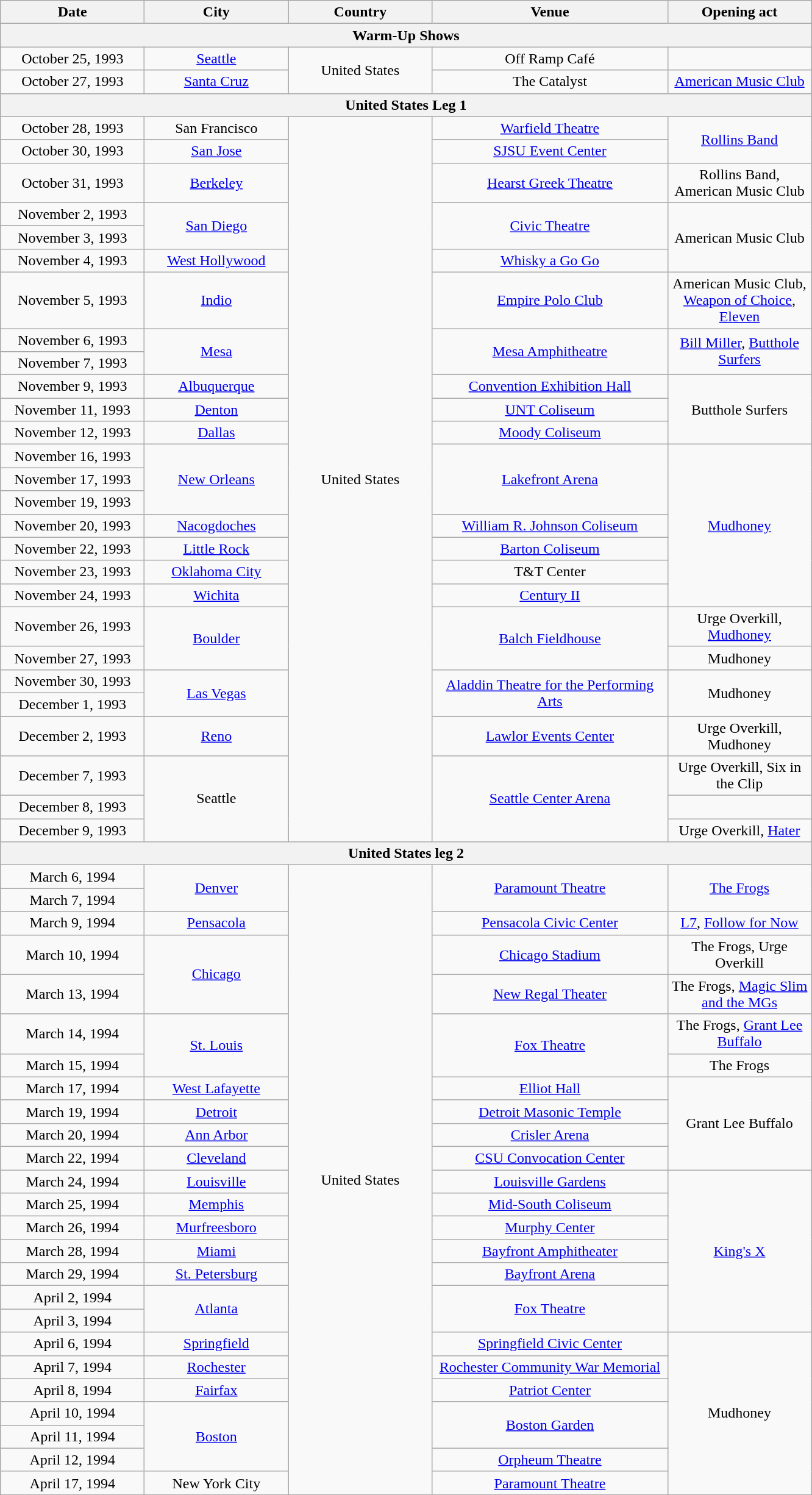<table class="wikitable" style="text-align:center;">
<tr>
<th style="width:150px;">Date</th>
<th style="width:150px;">City</th>
<th style="width:150px;">Country</th>
<th style="width:250px;">Venue</th>
<th style="width:150px;">Opening act</th>
</tr>
<tr>
<th colspan="5">Warm-Up Shows</th>
</tr>
<tr>
<td>October 25, 1993</td>
<td><a href='#'>Seattle</a></td>
<td rowspan="2">United States</td>
<td>Off Ramp Café</td>
<td></td>
</tr>
<tr>
<td>October 27, 1993</td>
<td><a href='#'>Santa Cruz</a></td>
<td>The Catalyst</td>
<td><a href='#'>American Music Club</a></td>
</tr>
<tr>
<th colspan="5">United States Leg 1</th>
</tr>
<tr>
<td>October 28, 1993</td>
<td>San Francisco</td>
<td rowspan="27">United States</td>
<td><a href='#'>Warfield Theatre</a></td>
<td rowspan="2"><a href='#'>Rollins Band</a></td>
</tr>
<tr>
<td>October 30, 1993</td>
<td><a href='#'>San Jose</a></td>
<td><a href='#'>SJSU Event Center</a></td>
</tr>
<tr>
<td>October 31, 1993</td>
<td><a href='#'>Berkeley</a></td>
<td><a href='#'>Hearst Greek Theatre</a></td>
<td>Rollins Band, American Music Club</td>
</tr>
<tr>
<td>November 2, 1993</td>
<td rowspan="2"><a href='#'>San Diego</a></td>
<td rowspan="2"><a href='#'>Civic Theatre</a></td>
<td rowspan="3">American Music Club</td>
</tr>
<tr>
<td>November 3, 1993</td>
</tr>
<tr>
<td>November 4, 1993</td>
<td><a href='#'>West Hollywood</a></td>
<td><a href='#'>Whisky a Go Go</a></td>
</tr>
<tr>
<td>November 5, 1993</td>
<td><a href='#'>Indio</a></td>
<td><a href='#'>Empire Polo Club</a></td>
<td>American Music Club, <a href='#'>Weapon of Choice</a>, <a href='#'>Eleven</a></td>
</tr>
<tr>
<td>November 6, 1993</td>
<td rowspan="2"><a href='#'>Mesa</a></td>
<td rowspan="2"><a href='#'>Mesa Amphitheatre</a></td>
<td rowspan="2"><a href='#'>Bill Miller</a>, <a href='#'>Butthole Surfers</a></td>
</tr>
<tr>
<td>November 7, 1993</td>
</tr>
<tr>
<td>November 9, 1993</td>
<td><a href='#'>Albuquerque</a></td>
<td><a href='#'>Convention Exhibition Hall</a></td>
<td rowspan="3">Butthole Surfers</td>
</tr>
<tr>
<td>November 11, 1993</td>
<td><a href='#'>Denton</a></td>
<td><a href='#'>UNT Coliseum</a></td>
</tr>
<tr>
<td>November 12, 1993</td>
<td><a href='#'>Dallas</a></td>
<td><a href='#'>Moody Coliseum</a></td>
</tr>
<tr>
<td>November 16, 1993</td>
<td rowspan="3"><a href='#'>New Orleans</a></td>
<td rowspan="3"><a href='#'>Lakefront Arena</a></td>
<td rowspan="7"><a href='#'>Mudhoney</a></td>
</tr>
<tr>
<td>November 17, 1993</td>
</tr>
<tr>
<td>November 19, 1993</td>
</tr>
<tr>
<td>November 20, 1993</td>
<td><a href='#'>Nacogdoches</a></td>
<td><a href='#'>William R. Johnson Coliseum</a></td>
</tr>
<tr>
<td>November 22, 1993</td>
<td><a href='#'>Little Rock</a></td>
<td><a href='#'>Barton Coliseum</a></td>
</tr>
<tr>
<td>November 23, 1993</td>
<td><a href='#'>Oklahoma City</a></td>
<td>T&T Center</td>
</tr>
<tr>
<td>November 24, 1993</td>
<td><a href='#'>Wichita</a></td>
<td><a href='#'>Century II</a></td>
</tr>
<tr>
<td>November 26, 1993</td>
<td rowspan="2"><a href='#'>Boulder</a></td>
<td rowspan="2"><a href='#'>Balch Fieldhouse</a></td>
<td>Urge Overkill, <a href='#'>Mudhoney</a></td>
</tr>
<tr>
<td>November 27, 1993</td>
<td>Mudhoney</td>
</tr>
<tr>
<td>November 30, 1993</td>
<td rowspan="2"><a href='#'>Las Vegas</a></td>
<td rowspan="2"><a href='#'>Aladdin Theatre for the Performing Arts</a></td>
<td rowspan="2">Mudhoney</td>
</tr>
<tr>
<td>December 1, 1993</td>
</tr>
<tr>
<td>December 2, 1993</td>
<td><a href='#'>Reno</a></td>
<td><a href='#'>Lawlor Events Center</a></td>
<td>Urge Overkill, Mudhoney</td>
</tr>
<tr>
<td>December 7, 1993</td>
<td rowspan="3">Seattle</td>
<td rowspan="3"><a href='#'>Seattle Center Arena</a></td>
<td>Urge Overkill, Six in the Clip</td>
</tr>
<tr>
<td>December 8, 1993</td>
<td></td>
</tr>
<tr>
<td>December 9, 1993</td>
<td>Urge Overkill, <a href='#'>Hater</a></td>
</tr>
<tr>
<th colspan="5">United States leg 2</th>
</tr>
<tr>
<td>March 6, 1994</td>
<td rowspan="2"><a href='#'>Denver</a></td>
<td rowspan="25">United States</td>
<td rowspan="2"><a href='#'>Paramount Theatre</a></td>
<td rowspan="2"><a href='#'>The Frogs</a></td>
</tr>
<tr>
<td>March 7, 1994</td>
</tr>
<tr>
<td>March 9, 1994</td>
<td><a href='#'>Pensacola</a></td>
<td><a href='#'>Pensacola Civic Center</a></td>
<td><a href='#'>L7</a>, <a href='#'>Follow for Now</a></td>
</tr>
<tr>
<td>March 10, 1994</td>
<td rowspan="2"><a href='#'>Chicago</a></td>
<td><a href='#'>Chicago Stadium</a></td>
<td>The Frogs, Urge Overkill</td>
</tr>
<tr>
<td>March 13, 1994</td>
<td><a href='#'>New Regal Theater</a></td>
<td>The Frogs, <a href='#'>Magic Slim and the MGs</a></td>
</tr>
<tr>
<td>March 14, 1994</td>
<td rowspan="2"><a href='#'>St. Louis</a></td>
<td rowspan="2"><a href='#'>Fox Theatre</a></td>
<td>The Frogs, <a href='#'>Grant Lee Buffalo</a></td>
</tr>
<tr>
<td>March 15, 1994</td>
<td>The Frogs</td>
</tr>
<tr>
<td>March 17, 1994</td>
<td><a href='#'>West Lafayette</a></td>
<td><a href='#'>Elliot Hall</a></td>
<td rowspan="4">Grant Lee Buffalo</td>
</tr>
<tr>
<td>March 19, 1994</td>
<td><a href='#'>Detroit</a></td>
<td><a href='#'>Detroit Masonic Temple</a></td>
</tr>
<tr>
<td>March 20, 1994</td>
<td><a href='#'>Ann Arbor</a></td>
<td><a href='#'>Crisler Arena</a></td>
</tr>
<tr>
<td>March 22, 1994</td>
<td><a href='#'>Cleveland</a></td>
<td><a href='#'>CSU Convocation Center</a></td>
</tr>
<tr>
<td>March 24, 1994</td>
<td><a href='#'>Louisville</a></td>
<td><a href='#'>Louisville Gardens</a></td>
<td rowspan="7"><a href='#'>King's X</a></td>
</tr>
<tr>
<td>March 25, 1994</td>
<td><a href='#'>Memphis</a></td>
<td><a href='#'>Mid-South Coliseum</a></td>
</tr>
<tr>
<td>March 26, 1994</td>
<td><a href='#'>Murfreesboro</a></td>
<td><a href='#'>Murphy Center</a></td>
</tr>
<tr>
<td>March 28, 1994</td>
<td><a href='#'>Miami</a></td>
<td><a href='#'>Bayfront Amphitheater</a></td>
</tr>
<tr>
<td>March 29, 1994</td>
<td><a href='#'>St. Petersburg</a></td>
<td><a href='#'>Bayfront Arena</a></td>
</tr>
<tr>
<td>April 2, 1994</td>
<td rowspan="2"><a href='#'>Atlanta</a></td>
<td rowspan="2"><a href='#'>Fox Theatre</a></td>
</tr>
<tr>
<td>April 3, 1994</td>
</tr>
<tr>
<td>April 6, 1994</td>
<td><a href='#'>Springfield</a></td>
<td><a href='#'>Springfield Civic Center</a></td>
<td rowspan="7">Mudhoney</td>
</tr>
<tr>
<td>April 7, 1994</td>
<td><a href='#'>Rochester</a></td>
<td><a href='#'>Rochester Community War Memorial</a></td>
</tr>
<tr>
<td>April 8, 1994</td>
<td><a href='#'>Fairfax</a></td>
<td><a href='#'>Patriot Center</a></td>
</tr>
<tr>
<td>April 10, 1994</td>
<td rowspan="3"><a href='#'>Boston</a></td>
<td rowspan="2"><a href='#'>Boston Garden</a></td>
</tr>
<tr>
<td>April 11, 1994</td>
</tr>
<tr>
<td>April 12, 1994</td>
<td><a href='#'>Orpheum Theatre</a></td>
</tr>
<tr>
<td>April 17, 1994</td>
<td>New York City</td>
<td><a href='#'>Paramount Theatre</a></td>
</tr>
</table>
